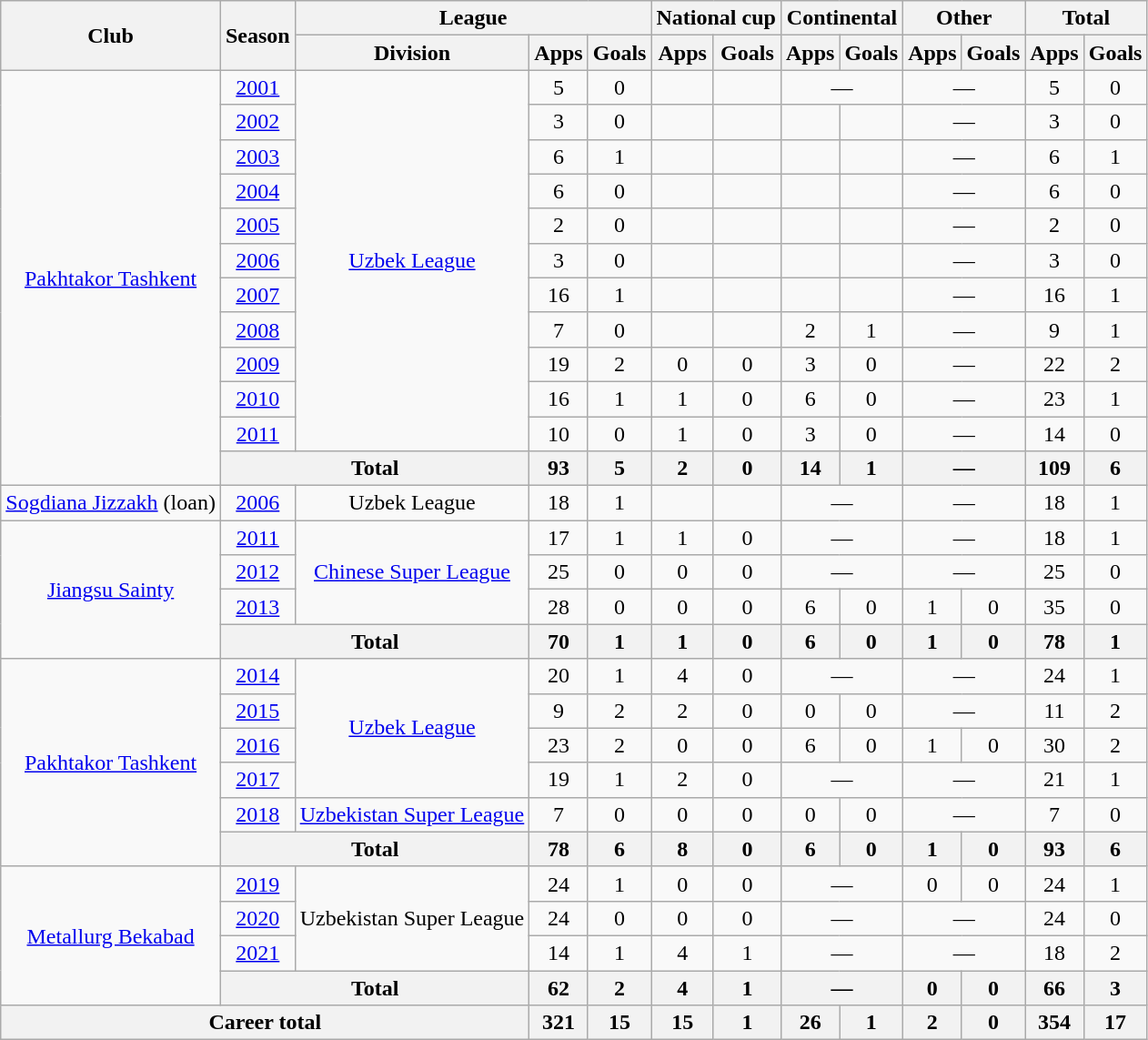<table class="wikitable" style="text-align:center">
<tr>
<th rowspan="2">Club</th>
<th rowspan="2">Season</th>
<th colspan="3">League</th>
<th colspan="2">National cup</th>
<th colspan="2">Continental</th>
<th colspan="2">Other</th>
<th colspan="2">Total</th>
</tr>
<tr>
<th>Division</th>
<th>Apps</th>
<th>Goals</th>
<th>Apps</th>
<th>Goals</th>
<th>Apps</th>
<th>Goals</th>
<th>Apps</th>
<th>Goals</th>
<th>Apps</th>
<th>Goals</th>
</tr>
<tr>
<td rowspan="12"><a href='#'>Pakhtakor Tashkent</a></td>
<td><a href='#'>2001</a></td>
<td rowspan="11"><a href='#'>Uzbek League</a></td>
<td>5</td>
<td>0</td>
<td></td>
<td></td>
<td colspan="2">—</td>
<td colspan="2">—</td>
<td>5</td>
<td>0</td>
</tr>
<tr>
<td><a href='#'>2002</a></td>
<td>3</td>
<td>0</td>
<td></td>
<td></td>
<td></td>
<td></td>
<td colspan="2">—</td>
<td>3</td>
<td>0</td>
</tr>
<tr>
<td><a href='#'>2003</a></td>
<td>6</td>
<td>1</td>
<td></td>
<td></td>
<td></td>
<td></td>
<td colspan="2">—</td>
<td>6</td>
<td>1</td>
</tr>
<tr>
<td><a href='#'>2004</a></td>
<td>6</td>
<td>0</td>
<td></td>
<td></td>
<td></td>
<td></td>
<td colspan="2">—</td>
<td>6</td>
<td>0</td>
</tr>
<tr>
<td><a href='#'>2005</a></td>
<td>2</td>
<td>0</td>
<td></td>
<td></td>
<td></td>
<td></td>
<td colspan="2">—</td>
<td>2</td>
<td>0</td>
</tr>
<tr>
<td><a href='#'>2006</a></td>
<td>3</td>
<td>0</td>
<td></td>
<td></td>
<td></td>
<td></td>
<td colspan="2">—</td>
<td>3</td>
<td>0</td>
</tr>
<tr>
<td><a href='#'>2007</a></td>
<td>16</td>
<td>1</td>
<td></td>
<td></td>
<td></td>
<td></td>
<td colspan="2">—</td>
<td>16</td>
<td>1</td>
</tr>
<tr>
<td><a href='#'>2008</a></td>
<td>7</td>
<td>0</td>
<td></td>
<td></td>
<td>2</td>
<td>1</td>
<td colspan="2">—</td>
<td>9</td>
<td>1</td>
</tr>
<tr>
<td><a href='#'>2009</a></td>
<td>19</td>
<td>2</td>
<td>0</td>
<td>0</td>
<td>3</td>
<td>0</td>
<td colspan="2">—</td>
<td>22</td>
<td>2</td>
</tr>
<tr>
<td><a href='#'>2010</a></td>
<td>16</td>
<td>1</td>
<td>1</td>
<td>0</td>
<td>6</td>
<td>0</td>
<td colspan="2">—</td>
<td>23</td>
<td>1</td>
</tr>
<tr>
<td><a href='#'>2011</a></td>
<td>10</td>
<td>0</td>
<td>1</td>
<td>0</td>
<td>3</td>
<td>0</td>
<td colspan="2">—</td>
<td>14</td>
<td>0</td>
</tr>
<tr>
<th colspan="2">Total</th>
<th>93</th>
<th>5</th>
<th>2</th>
<th>0</th>
<th>14</th>
<th>1</th>
<th colspan="2">—</th>
<th>109</th>
<th>6</th>
</tr>
<tr>
<td><a href='#'>Sogdiana Jizzakh</a> (loan)</td>
<td><a href='#'>2006</a></td>
<td>Uzbek League</td>
<td>18</td>
<td>1</td>
<td></td>
<td></td>
<td colspan="2">—</td>
<td colspan="2">—</td>
<td>18</td>
<td>1</td>
</tr>
<tr>
<td rowspan="4"><a href='#'>Jiangsu Sainty</a></td>
<td><a href='#'>2011</a></td>
<td rowspan="3"><a href='#'>Chinese Super League</a></td>
<td>17</td>
<td>1</td>
<td>1</td>
<td>0</td>
<td colspan="2">—</td>
<td colspan="2">—</td>
<td>18</td>
<td>1</td>
</tr>
<tr>
<td><a href='#'>2012</a></td>
<td>25</td>
<td>0</td>
<td>0</td>
<td>0</td>
<td colspan="2">—</td>
<td colspan="2">—</td>
<td>25</td>
<td>0</td>
</tr>
<tr>
<td><a href='#'>2013</a></td>
<td>28</td>
<td>0</td>
<td>0</td>
<td>0</td>
<td>6</td>
<td>0</td>
<td>1</td>
<td>0</td>
<td>35</td>
<td>0</td>
</tr>
<tr>
<th colspan="2">Total</th>
<th>70</th>
<th>1</th>
<th>1</th>
<th>0</th>
<th>6</th>
<th>0</th>
<th>1</th>
<th>0</th>
<th>78</th>
<th>1</th>
</tr>
<tr>
<td rowspan="6"><a href='#'>Pakhtakor Tashkent</a></td>
<td><a href='#'>2014</a></td>
<td rowspan="4"><a href='#'>Uzbek League</a></td>
<td>20</td>
<td>1</td>
<td>4</td>
<td>0</td>
<td colspan="2">—</td>
<td colspan="2">—</td>
<td>24</td>
<td>1</td>
</tr>
<tr>
<td><a href='#'>2015</a></td>
<td>9</td>
<td>2</td>
<td>2</td>
<td>0</td>
<td>0</td>
<td>0</td>
<td colspan="2">—</td>
<td>11</td>
<td>2</td>
</tr>
<tr>
<td><a href='#'>2016</a></td>
<td>23</td>
<td>2</td>
<td>0</td>
<td>0</td>
<td>6</td>
<td>0</td>
<td>1</td>
<td>0</td>
<td>30</td>
<td>2</td>
</tr>
<tr>
<td><a href='#'>2017</a></td>
<td>19</td>
<td>1</td>
<td>2</td>
<td>0</td>
<td colspan="2">—</td>
<td colspan="2">—</td>
<td>21</td>
<td>1</td>
</tr>
<tr>
<td><a href='#'>2018</a></td>
<td><a href='#'>Uzbekistan Super League</a></td>
<td>7</td>
<td>0</td>
<td>0</td>
<td>0</td>
<td>0</td>
<td>0</td>
<td colspan="2">—</td>
<td>7</td>
<td>0</td>
</tr>
<tr>
<th colspan="2">Total</th>
<th>78</th>
<th>6</th>
<th>8</th>
<th>0</th>
<th>6</th>
<th>0</th>
<th>1</th>
<th>0</th>
<th>93</th>
<th>6</th>
</tr>
<tr>
<td rowspan="4"><a href='#'>Metallurg Bekabad</a></td>
<td><a href='#'>2019</a></td>
<td rowspan="3">Uzbekistan Super League</td>
<td>24</td>
<td>1</td>
<td>0</td>
<td>0</td>
<td colspan="2">—</td>
<td>0</td>
<td>0</td>
<td>24</td>
<td>1</td>
</tr>
<tr>
<td><a href='#'>2020</a></td>
<td>24</td>
<td>0</td>
<td>0</td>
<td>0</td>
<td colspan="2">—</td>
<td colspan="2">—</td>
<td>24</td>
<td>0</td>
</tr>
<tr>
<td><a href='#'>2021</a></td>
<td>14</td>
<td>1</td>
<td>4</td>
<td>1</td>
<td colspan="2">—</td>
<td colspan="2">—</td>
<td>18</td>
<td>2</td>
</tr>
<tr>
<th colspan="2">Total</th>
<th>62</th>
<th>2</th>
<th>4</th>
<th>1</th>
<th colspan="2">—</th>
<th>0</th>
<th>0</th>
<th>66</th>
<th>3</th>
</tr>
<tr>
<th colspan="3">Career total</th>
<th>321</th>
<th>15</th>
<th>15</th>
<th>1</th>
<th>26</th>
<th>1</th>
<th>2</th>
<th>0</th>
<th>354</th>
<th>17</th>
</tr>
</table>
